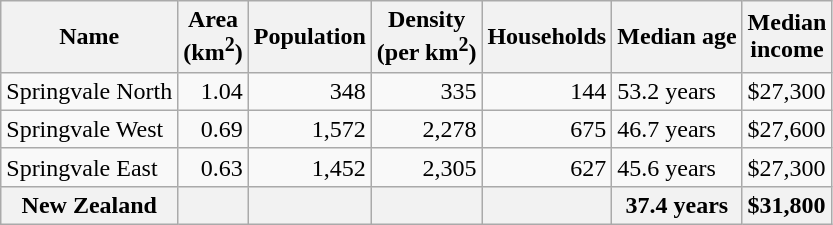<table class="wikitable">
<tr>
<th>Name</th>
<th>Area<br>(km<sup>2</sup>)</th>
<th>Population</th>
<th>Density<br>(per km<sup>2</sup>)</th>
<th>Households</th>
<th>Median age</th>
<th>Median<br>income</th>
</tr>
<tr>
<td>Springvale North</td>
<td style="text-align:right;">1.04</td>
<td style="text-align:right;">348</td>
<td style="text-align:right;">335</td>
<td style="text-align:right;">144</td>
<td>53.2 years</td>
<td>$27,300</td>
</tr>
<tr>
<td>Springvale West</td>
<td style="text-align:right;">0.69</td>
<td style="text-align:right;">1,572</td>
<td style="text-align:right;">2,278</td>
<td style="text-align:right;">675</td>
<td>46.7 years</td>
<td>$27,600</td>
</tr>
<tr>
<td>Springvale East</td>
<td style="text-align:right;">0.63</td>
<td style="text-align:right;">1,452</td>
<td style="text-align:right;">2,305</td>
<td style="text-align:right;">627</td>
<td>45.6 years</td>
<td>$27,300</td>
</tr>
<tr>
<th>New Zealand</th>
<th></th>
<th></th>
<th></th>
<th></th>
<th>37.4 years</th>
<th style="text-align:left;">$31,800</th>
</tr>
</table>
